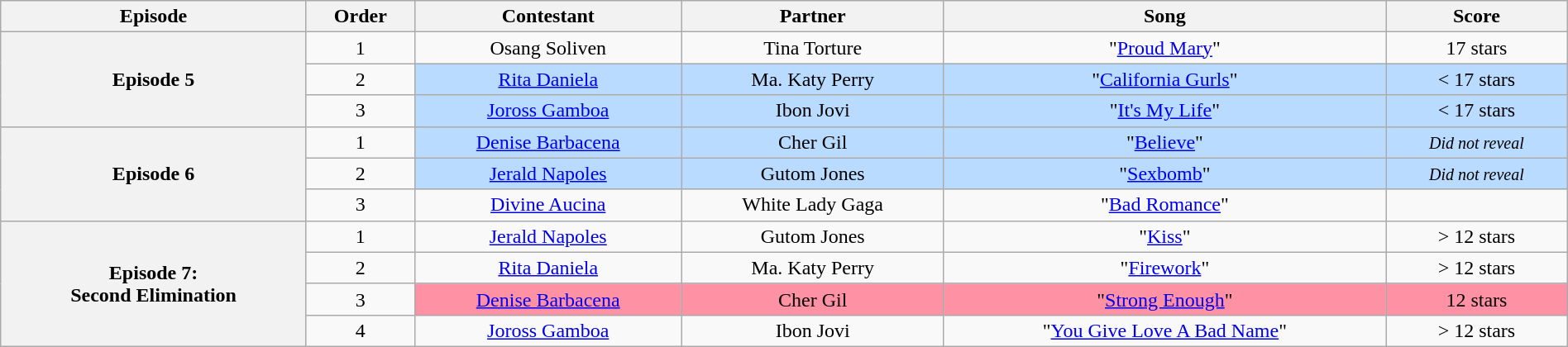<table class="wikitable" style="text-align:center; width:100%;">
<tr>
<th>Episode</th>
<th>Order</th>
<th>Contestant</th>
<th>Partner</th>
<th>Song</th>
<th>Score</th>
</tr>
<tr>
<th rowspan=3>Episode 5<br></th>
<td>1</td>
<td>Osang Soliven</td>
<td>Tina Torture</td>
<td>"<a href='#'>Proud Mary</a>"</td>
<td>17 stars</td>
</tr>
<tr>
<td>2</td>
<td style="background:#b8dbff;"><a href='#'>Rita Daniela</a></td>
<td style="background:#b8dbff;">Ma. Katy Perry</td>
<td style="background:#b8dbff;">"<a href='#'>California Gurls</a>"</td>
<td style="background:#b8dbff;">< 17 stars</td>
</tr>
<tr>
<td>3</td>
<td style="background:#b8dbff;"><a href='#'>Joross Gamboa</a></td>
<td style="background:#b8dbff;">Ibon Jovi</td>
<td style="background:#b8dbff;">"<a href='#'>It's My Life</a>"</td>
<td style="background:#b8dbff;">< 17 stars</td>
</tr>
<tr>
<th rowspan=3>Episode 6<br></th>
<td>1</td>
<td style="background:#b8dbff;"><a href='#'>Denise Barbacena</a></td>
<td style="background:#b8dbff;">Cher Gil</td>
<td style="background:#b8dbff;">"<a href='#'>Believe</a>"</td>
<td style="background:#b8dbff;"><em><small>Did not reveal</small></em></td>
</tr>
<tr>
<td>2</td>
<td style="background:#b8dbff;"><a href='#'>Jerald Napoles</a></td>
<td style="background:#b8dbff;">Gutom Jones</td>
<td style="background:#b8dbff;">"<a href='#'>Sexbomb</a>"</td>
<td style="background:#b8dbff;"><em><small>Did not reveal</small></em></td>
</tr>
<tr>
<td>3</td>
<td><a href='#'>Divine Aucina</a></td>
<td>White Lady Gaga</td>
<td>"<a href='#'>Bad Romance</a>"</td>
<td><em></em></td>
</tr>
<tr>
<th rowspan=4>Episode 7:<br>Second Elimination<br></th>
<td>1</td>
<td><a href='#'>Jerald Napoles</a></td>
<td>Gutom Jones</td>
<td>"<a href='#'>Kiss</a>"</td>
<td>> 12 stars</td>
</tr>
<tr>
<td>2</td>
<td><a href='#'>Rita Daniela</a></td>
<td>Ma. Katy Perry</td>
<td>"<a href='#'>Firework</a>"</td>
<td>> 12 stars</td>
</tr>
<tr>
<td>3</td>
<td style="background:#FF91A4;"><a href='#'>Denise Barbacena</a></td>
<td style="background:#FF91A4;">Cher Gil</td>
<td style="background:#FF91A4;">"<a href='#'>Strong Enough</a>"</td>
<td style="background:#FF91A4;">12 stars</td>
</tr>
<tr>
<td>4</td>
<td><a href='#'>Joross Gamboa</a></td>
<td>Ibon Jovi</td>
<td>"<a href='#'>You Give Love A Bad Name</a>"</td>
<td>> 12 stars</td>
</tr>
</table>
